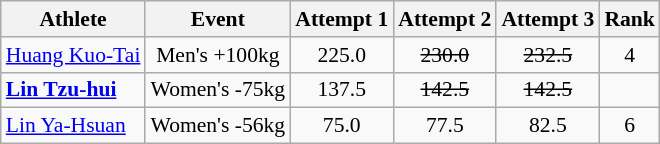<table class="wikitable" style="font-size:90%">
<tr>
<th>Athlete</th>
<th>Event</th>
<th>Attempt 1</th>
<th>Attempt 2</th>
<th>Attempt 3</th>
<th>Rank</th>
</tr>
<tr>
<td><a href='#'>Huang Kuo-Tai</a></td>
<td align="center">Men's +100kg</td>
<td align="center">225.0</td>
<td align="center"><s>230.0</s></td>
<td align="center"><s>232.5</s></td>
<td align="center">4</td>
</tr>
<tr>
<td><strong><a href='#'>Lin Tzu-hui</a></strong></td>
<td align="center">Women's -75kg</td>
<td align="center">137.5</td>
<td align="center"><s>142.5</s></td>
<td align="center"><s>142.5</s></td>
<td align="center"></td>
</tr>
<tr>
<td><a href='#'>Lin Ya-Hsuan</a></td>
<td align="center">Women's -56kg</td>
<td align="center">75.0</td>
<td align="center">77.5</td>
<td align="center">82.5</td>
<td align="center">6</td>
</tr>
</table>
